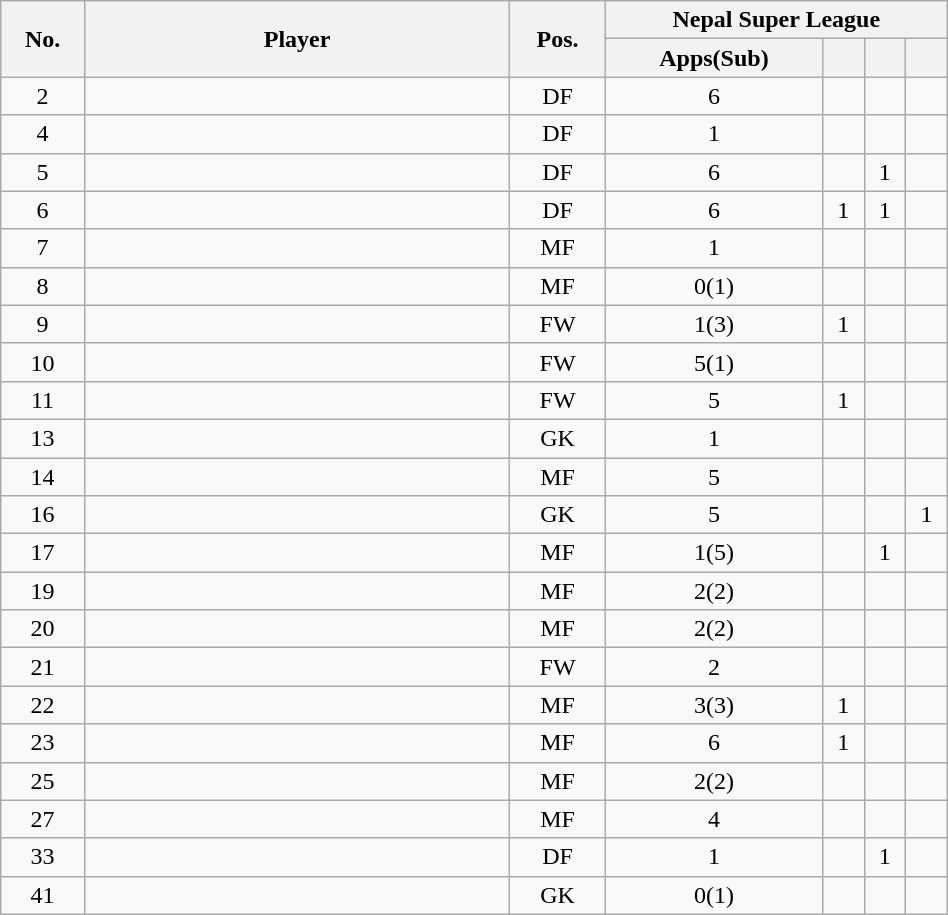<table class="wikitable sortable alternance" style="text-align:center;width:50%">
<tr>
<th rowspan="2" style="width:5px">No.</th>
<th rowspan="2" style="width:150px">Player</th>
<th rowspan="2" style="width:5px">Pos.</th>
<th colspan="4">Nepal Super League</th>
</tr>
<tr style="text-align:center">
<th width="5">Apps(Sub)</th>
<th width="5"></th>
<th width="5"></th>
<th width="5"></th>
</tr>
<tr>
<td>2</td>
<td> </td>
<td>DF</td>
<td>6</td>
<td></td>
<td></td>
<td></td>
</tr>
<tr>
<td>4</td>
<td> </td>
<td>DF</td>
<td>1</td>
<td></td>
<td></td>
<td></td>
</tr>
<tr>
<td>5</td>
<td> </td>
<td>DF</td>
<td>6</td>
<td></td>
<td>1</td>
<td></td>
</tr>
<tr>
<td>6</td>
<td> </td>
<td>DF</td>
<td>6</td>
<td>1</td>
<td>1</td>
<td></td>
</tr>
<tr>
<td>7</td>
<td> </td>
<td>MF</td>
<td>1</td>
<td></td>
<td></td>
<td></td>
</tr>
<tr>
<td>8</td>
<td> </td>
<td>MF</td>
<td>0(1)</td>
<td></td>
<td></td>
<td></td>
</tr>
<tr>
<td>9</td>
<td> </td>
<td>FW</td>
<td>1(3)</td>
<td>1</td>
<td></td>
<td></td>
</tr>
<tr>
<td>10</td>
<td> </td>
<td>FW</td>
<td>5(1)</td>
<td></td>
<td></td>
<td></td>
</tr>
<tr>
<td>11</td>
<td> </td>
<td>FW</td>
<td>5</td>
<td>1</td>
<td></td>
<td></td>
</tr>
<tr>
<td>13</td>
<td> </td>
<td>GK</td>
<td>1</td>
<td></td>
<td></td>
<td></td>
</tr>
<tr>
<td>14</td>
<td> </td>
<td>MF</td>
<td>5</td>
<td></td>
<td></td>
<td></td>
</tr>
<tr>
<td>16</td>
<td> </td>
<td>GK</td>
<td>5</td>
<td></td>
<td></td>
<td>1</td>
</tr>
<tr>
<td>17</td>
<td> </td>
<td>MF</td>
<td>1(5)</td>
<td></td>
<td>1</td>
<td></td>
</tr>
<tr>
<td>19</td>
<td> </td>
<td>MF</td>
<td>2(2)</td>
<td></td>
<td></td>
<td></td>
</tr>
<tr>
<td>20</td>
<td> </td>
<td>MF</td>
<td>2(2)</td>
<td></td>
<td></td>
<td></td>
</tr>
<tr>
<td>21</td>
<td> </td>
<td>FW</td>
<td>2</td>
<td></td>
<td></td>
<td></td>
</tr>
<tr>
<td>22</td>
<td> </td>
<td>MF</td>
<td>3(3)</td>
<td>1</td>
<td></td>
<td></td>
</tr>
<tr>
<td>23</td>
<td> </td>
<td>MF</td>
<td>6</td>
<td>1</td>
<td></td>
<td></td>
</tr>
<tr>
<td>25</td>
<td> </td>
<td>MF</td>
<td>2(2)</td>
<td></td>
<td></td>
<td></td>
</tr>
<tr>
<td>27</td>
<td> </td>
<td>MF</td>
<td>4</td>
<td></td>
<td></td>
<td></td>
</tr>
<tr>
<td>33</td>
<td> </td>
<td>DF</td>
<td>1</td>
<td></td>
<td>1</td>
<td></td>
</tr>
<tr>
<td>41</td>
<td> </td>
<td>GK</td>
<td>0(1)</td>
<td></td>
<td></td>
<td></td>
</tr>
</table>
